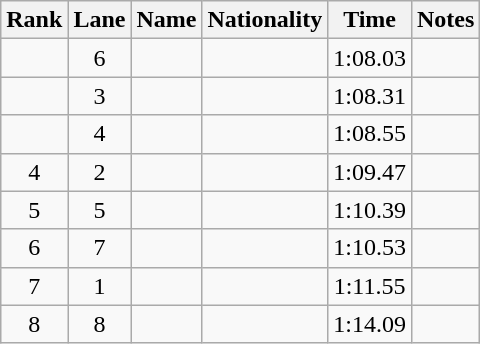<table class="wikitable sortable" style="text-align:center">
<tr>
<th>Rank</th>
<th>Lane</th>
<th>Name</th>
<th>Nationality</th>
<th>Time</th>
<th>Notes</th>
</tr>
<tr>
<td></td>
<td>6</td>
<td align=left></td>
<td align=left></td>
<td>1:08.03</td>
<td></td>
</tr>
<tr>
<td></td>
<td>3</td>
<td align=left></td>
<td align=left></td>
<td>1:08.31</td>
<td></td>
</tr>
<tr>
<td></td>
<td>4</td>
<td align=left></td>
<td align=left></td>
<td>1:08.55</td>
<td></td>
</tr>
<tr>
<td>4</td>
<td>2</td>
<td align=left></td>
<td align=left></td>
<td>1:09.47</td>
<td></td>
</tr>
<tr>
<td>5</td>
<td>5</td>
<td align=left></td>
<td align=left></td>
<td>1:10.39</td>
<td></td>
</tr>
<tr>
<td>6</td>
<td>7</td>
<td align=left></td>
<td align=left></td>
<td>1:10.53</td>
<td></td>
</tr>
<tr>
<td>7</td>
<td>1</td>
<td align=left></td>
<td align=left></td>
<td>1:11.55</td>
<td></td>
</tr>
<tr>
<td>8</td>
<td>8</td>
<td align=left></td>
<td align=left></td>
<td>1:14.09</td>
<td></td>
</tr>
</table>
